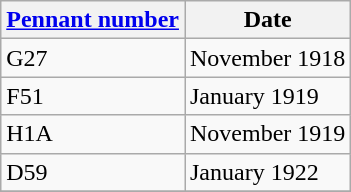<table class="wikitable" style="text-align:left">
<tr>
<th scope="col"><a href='#'>Pennant number</a></th>
<th>Date</th>
</tr>
<tr>
<td scope="row">G27</td>
<td>November 1918</td>
</tr>
<tr>
<td scope="row">F51</td>
<td>January 1919</td>
</tr>
<tr>
<td scope="row">H1A</td>
<td>November 1919</td>
</tr>
<tr>
<td scope="row">D59</td>
<td>January 1922</td>
</tr>
<tr>
</tr>
</table>
